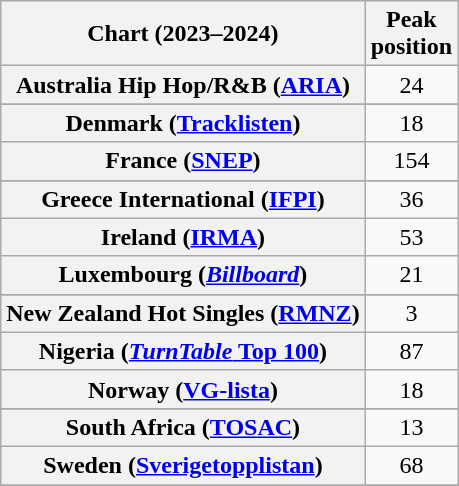<table class="wikitable sortable plainrowheaders" style="text-align:center">
<tr>
<th scope="col">Chart (2023–2024)</th>
<th scope="col">Peak<br>position</th>
</tr>
<tr>
<th scope="row">Australia Hip Hop/R&B (<a href='#'>ARIA</a>)</th>
<td>24</td>
</tr>
<tr>
</tr>
<tr>
<th scope="row">Denmark (<a href='#'>Tracklisten</a>)</th>
<td>18</td>
</tr>
<tr>
<th scope="row">France (<a href='#'>SNEP</a>)</th>
<td>154</td>
</tr>
<tr>
</tr>
<tr>
</tr>
<tr>
<th scope="row">Greece International (<a href='#'>IFPI</a>)</th>
<td>36</td>
</tr>
<tr>
<th scope="row">Ireland (<a href='#'>IRMA</a>)</th>
<td>53</td>
</tr>
<tr>
<th scope="row">Luxembourg (<em><a href='#'>Billboard</a></em>)</th>
<td>21</td>
</tr>
<tr>
</tr>
<tr>
<th scope="row">New Zealand Hot Singles (<a href='#'>RMNZ</a>)</th>
<td>3</td>
</tr>
<tr>
<th scope="row">Nigeria (<a href='#'><em>TurnTable</em> Top 100</a>)</th>
<td>87</td>
</tr>
<tr>
<th scope="row">Norway (<a href='#'>VG-lista</a>)</th>
<td>18</td>
</tr>
<tr>
</tr>
<tr>
<th scope="row">South Africa (<a href='#'>TOSAC</a>)</th>
<td>13</td>
</tr>
<tr>
<th scope="row">Sweden (<a href='#'>Sverigetopplistan</a>)</th>
<td>68</td>
</tr>
<tr>
</tr>
<tr>
</tr>
<tr>
</tr>
<tr>
</tr>
<tr>
</tr>
</table>
